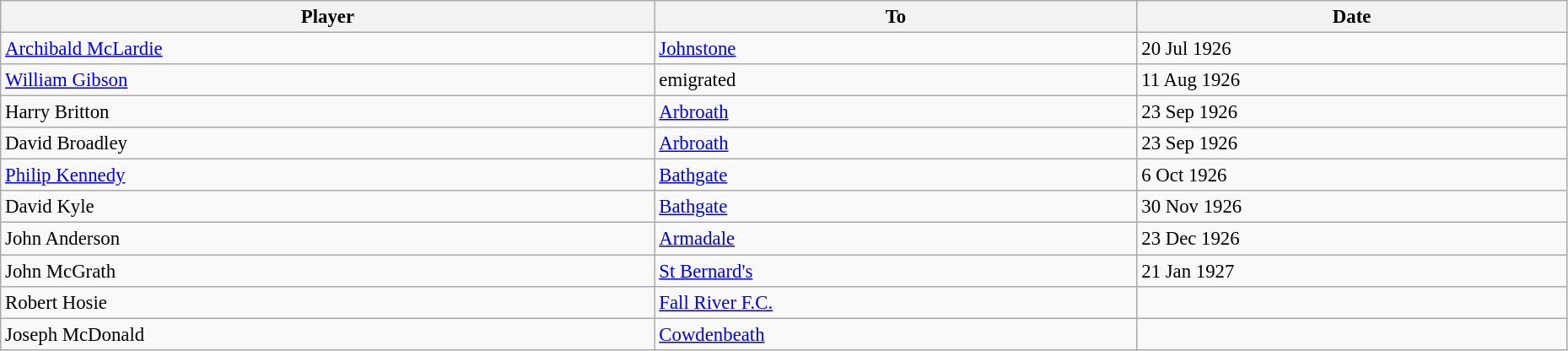<table class="wikitable" style="text-align:center; font-size:95%;width:98%; text-align:left">
<tr>
<th>Player</th>
<th>To</th>
<th>Date</th>
</tr>
<tr>
<td> <a href='#'>Archibald McLardie</a></td>
<td> <a href='#'>Johnstone</a></td>
<td>20 Jul 1926</td>
</tr>
<tr>
<td> <a href='#'>William Gibson</a></td>
<td> emigrated</td>
<td>11 Aug 1926</td>
</tr>
<tr>
<td> Harry Britton</td>
<td> <a href='#'>Arbroath</a></td>
<td>23 Sep 1926</td>
</tr>
<tr>
<td> David Broadley</td>
<td> <a href='#'>Arbroath</a></td>
<td>23 Sep 1926</td>
</tr>
<tr>
<td> <a href='#'>Philip Kennedy</a></td>
<td> <a href='#'>Bathgate</a></td>
<td>6 Oct 1926</td>
</tr>
<tr>
<td> David Kyle</td>
<td> <a href='#'>Bathgate</a></td>
<td>30 Nov 1926</td>
</tr>
<tr>
<td> John Anderson</td>
<td> <a href='#'>Armadale</a></td>
<td>23 Dec 1926</td>
</tr>
<tr>
<td> John McGrath</td>
<td> <a href='#'>St Bernard's</a></td>
<td>21 Jan 1927</td>
</tr>
<tr>
<td> Robert Hosie</td>
<td> <a href='#'>Fall River F.C.</a></td>
<td></td>
</tr>
<tr>
<td> Joseph McDonald</td>
<td> <a href='#'>Cowdenbeath</a></td>
<td></td>
</tr>
</table>
